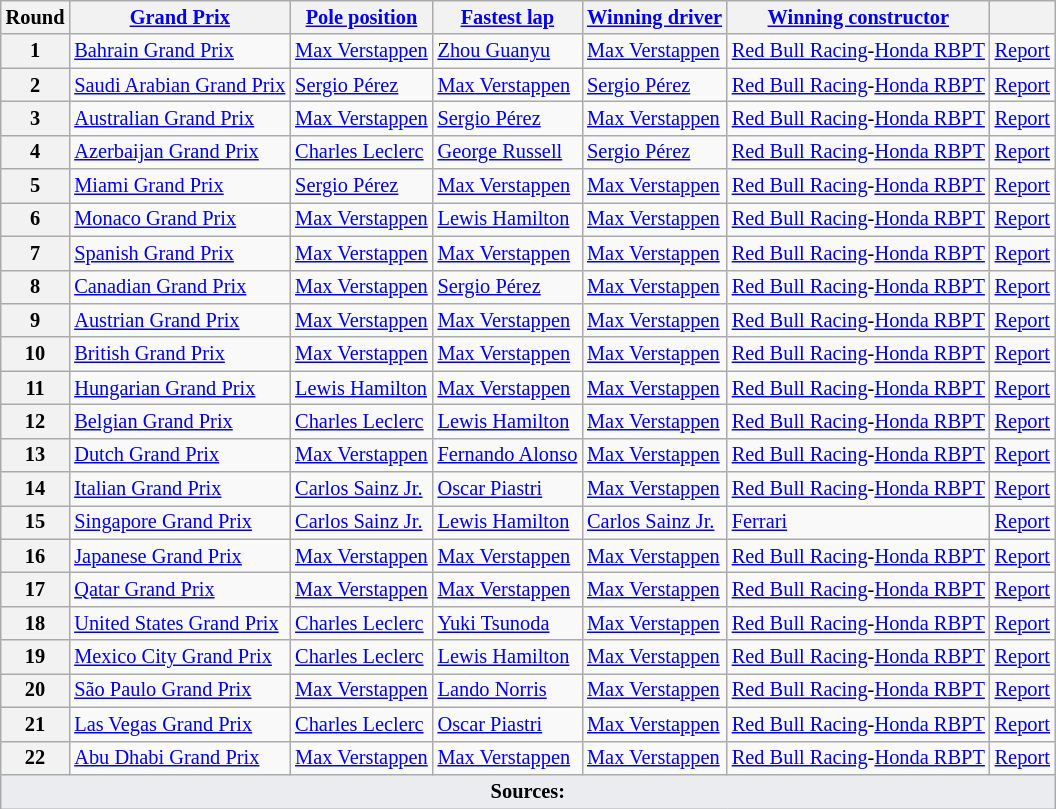<table class="wikitable sortable" style="font-size: 85%;">
<tr>
<th>Round</th>
<th><a href='#'>Grand Prix</a></th>
<th nowrap><a href='#'>Pole position</a></th>
<th nowrap><a href='#'>Fastest lap</a></th>
<th nowrap><a href='#'>Winning driver</a></th>
<th nowrap><a href='#'>Winning constructor</a></th>
<th class="unsortable"></th>
</tr>
<tr>
<th>1</th>
<td><a href='#'>Bahrain Grand Prix</a></td>
<td data-sort-value="VER" nowrap> <a href='#'>Max Verstappen</a></td>
<td data-sort-value="ZHO" nowrap> <a href='#'>Zhou Guanyu</a></td>
<td data-sort-value="VER" nowrap> <a href='#'>Max Verstappen</a></td>
<td data-sort-value="RED" nowrap> <a href='#'>Red Bull Racing</a>-<a href='#'>Honda RBPT</a></td>
<td style="text-align:center"><a href='#'>Report</a></td>
</tr>
<tr>
<th>2</th>
<td nowrap><a href='#'>Saudi Arabian Grand Prix</a></td>
<td data-sort-value="PER" nowrap> <a href='#'>Sergio Pérez</a></td>
<td data-sort-value="VER" nowrap> <a href='#'>Max Verstappen</a></td>
<td data-sort-value="PER" nowrap> <a href='#'>Sergio Pérez</a></td>
<td data-sort-value="RED" nowrap> <a href='#'>Red Bull Racing</a>-<a href='#'>Honda RBPT</a></td>
<td style="text-align:center"><a href='#'>Report</a></td>
</tr>
<tr>
<th>3</th>
<td><a href='#'>Australian Grand Prix</a></td>
<td data-sort-value="VER" nowrap> <a href='#'>Max Verstappen</a></td>
<td data-sort-value="PER" nowrap> <a href='#'>Sergio Pérez</a></td>
<td data-sort-value="VER" nowrap> <a href='#'>Max Verstappen</a></td>
<td data-sort-value="RED" nowrap> <a href='#'>Red Bull Racing</a>-<a href='#'>Honda RBPT</a></td>
<td style="text-align:center"><a href='#'>Report</a></td>
</tr>
<tr>
<th>4</th>
<td><a href='#'>Azerbaijan Grand Prix</a></td>
<td data-sort-value="LEC" nowrap> <a href='#'>Charles Leclerc</a></td>
<td data-sort-value="RUS" nowrap> <a href='#'>George Russell</a></td>
<td data-sort-value="PER" nowrap> <a href='#'>Sergio Pérez</a></td>
<td data-sort-value="RED" nowrap> <a href='#'>Red Bull Racing</a>-<a href='#'>Honda RBPT</a></td>
<td style="text-align:center"><a href='#'>Report</a></td>
</tr>
<tr>
<th>5</th>
<td data-sort-value="Miami"><a href='#'>Miami Grand Prix</a></td>
<td data-sort-value="PER" nowrap> <a href='#'>Sergio Pérez</a></td>
<td data-sort-value="VER" nowrap> <a href='#'>Max Verstappen</a></td>
<td data-sort-value="VER" nowrap> <a href='#'>Max Verstappen</a></td>
<td data-sort-value="RED" nowrap> <a href='#'>Red Bull Racing</a>-<a href='#'>Honda RBPT</a></td>
<td style="text-align:center"><a href='#'>Report</a></td>
</tr>
<tr>
<th>6</th>
<td><a href='#'>Monaco Grand Prix</a></td>
<td data-sort-value="VER" nowrap> <a href='#'>Max Verstappen</a></td>
<td data-sort-value="HAM" nowrap> <a href='#'>Lewis Hamilton</a></td>
<td data-sort-value="VER" nowrap> <a href='#'>Max Verstappen</a></td>
<td data-sort-value="RED" nowrap> <a href='#'>Red Bull Racing</a>-<a href='#'>Honda RBPT</a></td>
<td style="text-align:center"><a href='#'>Report</a></td>
</tr>
<tr>
<th>7</th>
<td><a href='#'>Spanish Grand Prix</a></td>
<td data-sort-value="VER" nowrap> <a href='#'>Max Verstappen</a></td>
<td data-sort-value="VER" nowrap> <a href='#'>Max Verstappen</a></td>
<td data-sort-value="VER" nowrap> <a href='#'>Max Verstappen</a></td>
<td data-sort-value="RED" nowrap> <a href='#'>Red Bull Racing</a>-<a href='#'>Honda RBPT</a></td>
<td style="text-align:center"><a href='#'>Report</a></td>
</tr>
<tr>
<th>8</th>
<td><a href='#'>Canadian Grand Prix</a></td>
<td data-sort-value="VER" nowrap> <a href='#'>Max Verstappen</a></td>
<td data-sort-value="PER" nowrap> <a href='#'>Sergio Pérez</a></td>
<td data-sort-value="VER" nowrap> <a href='#'>Max Verstappen</a></td>
<td data-sort-value="RED" nowrap> <a href='#'>Red Bull Racing</a>-<a href='#'>Honda RBPT</a></td>
<td style="text-align:center"><a href='#'>Report</a></td>
</tr>
<tr>
<th>9</th>
<td><a href='#'>Austrian Grand Prix</a></td>
<td data-sort-value="VER" nowrap> <a href='#'>Max Verstappen</a></td>
<td data-sort-value="VER" nowrap> <a href='#'>Max Verstappen</a></td>
<td data-sort-value="VER" nowrap> <a href='#'>Max Verstappen</a></td>
<td data-sort-value="RED" nowrap> <a href='#'>Red Bull Racing</a>-<a href='#'>Honda RBPT</a></td>
<td style="text-align:center"><a href='#'>Report</a></td>
</tr>
<tr>
<th>10</th>
<td data-sort-value="British"><a href='#'>British Grand Prix</a></td>
<td data-sort-value="VER" nowrap> <a href='#'>Max Verstappen</a></td>
<td data-sort-value="VER" nowrap> <a href='#'>Max Verstappen</a></td>
<td data-sort-value="VER" nowrap> <a href='#'>Max Verstappen</a></td>
<td data-sort-value="RED" nowrap> <a href='#'>Red Bull Racing</a>-<a href='#'>Honda RBPT</a></td>
<td style="text-align:center"><a href='#'>Report</a></td>
</tr>
<tr>
<th>11</th>
<td><a href='#'>Hungarian Grand Prix</a></td>
<td data-sort-value="HAM" nowrap> <a href='#'>Lewis Hamilton</a></td>
<td data-sort-value="VER" nowrap> <a href='#'>Max Verstappen</a></td>
<td data-sort-value="VER" nowrap> <a href='#'>Max Verstappen</a></td>
<td data-sort-value="RED" nowrap> <a href='#'>Red Bull Racing</a>-<a href='#'>Honda RBPT</a></td>
<td style="text-align:center"><a href='#'>Report</a></td>
</tr>
<tr>
<th>12</th>
<td><a href='#'>Belgian Grand Prix</a></td>
<td data-sort-value="LEC" nowrap> <a href='#'>Charles Leclerc</a></td>
<td data-sort-value="HAM" nowrap> <a href='#'>Lewis Hamilton</a></td>
<td data-sort-value="VER" nowrap> <a href='#'>Max Verstappen</a></td>
<td data-sort-value="RED" nowrap> <a href='#'>Red Bull Racing</a>-<a href='#'>Honda RBPT</a></td>
<td style="text-align:center"><a href='#'>Report</a></td>
</tr>
<tr>
<th>13</th>
<td data-sort-value="dutch"><a href='#'>Dutch Grand Prix</a></td>
<td data-sort-value="VER" nowrap> <a href='#'>Max Verstappen</a></td>
<td data-sort-value="ALO" nowrap> <a href='#'>Fernando Alonso</a></td>
<td data-sort-value="VER" nowrap> <a href='#'>Max Verstappen</a></td>
<td data-sort-value="RED" nowrap> <a href='#'>Red Bull Racing</a>-<a href='#'>Honda RBPT</a></td>
<td style="text-align:center"><a href='#'>Report</a></td>
</tr>
<tr>
<th>14</th>
<td><a href='#'>Italian Grand Prix</a></td>
<td data-sort-value="SAI" nowrap> <a href='#'>Carlos Sainz Jr.</a></td>
<td data-sort-value="PIA" nowrap> <a href='#'>Oscar Piastri</a></td>
<td data-sort-value="VER" nowrap> <a href='#'>Max Verstappen</a></td>
<td data-sort-value="RED" nowrap> <a href='#'>Red Bull Racing</a>-<a href='#'>Honda RBPT</a></td>
<td style="text-align:center"><a href='#'>Report</a></td>
</tr>
<tr>
<th>15</th>
<td><a href='#'>Singapore Grand Prix</a></td>
<td data-sort-value="SAI" nowrap> <a href='#'>Carlos Sainz Jr.</a></td>
<td data-sort-value="HAM" nowrap> <a href='#'>Lewis Hamilton</a></td>
<td data-sort-value="SAI" nowrap> <a href='#'>Carlos Sainz Jr.</a></td>
<td data-sort-value="FER" nowrap> <a href='#'>Ferrari</a></td>
<td style="text-align:center"><a href='#'>Report</a></td>
</tr>
<tr>
<th>16</th>
<td><a href='#'>Japanese Grand Prix</a></td>
<td data-sort-value="VER" nowrap> <a href='#'>Max Verstappen</a></td>
<td data-sort-value="VER" nowrap> <a href='#'>Max Verstappen</a></td>
<td data-sort-value="VER" nowrap> <a href='#'>Max Verstappen</a></td>
<td data-sort-value="RED" nowrap> <a href='#'>Red Bull Racing</a>-<a href='#'>Honda RBPT</a></td>
<td style="text-align:center"><a href='#'>Report</a></td>
</tr>
<tr>
<th>17</th>
<td><a href='#'>Qatar Grand Prix</a></td>
<td data-sort-value="VER" nowrap> <a href='#'>Max Verstappen</a></td>
<td data-sort-value="VER" nowrap> <a href='#'>Max Verstappen</a></td>
<td data-sort-value="VER" nowrap> <a href='#'>Max Verstappen</a></td>
<td data-sort-value="RED" nowrap> <a href='#'>Red Bull Racing</a>-<a href='#'>Honda RBPT</a></td>
<td style="text-align:center"><a href='#'>Report</a></td>
</tr>
<tr>
<th>18</th>
<td><a href='#'>United States Grand Prix</a></td>
<td data-sort-value="LEC" nowrap> <a href='#'>Charles Leclerc</a></td>
<td data-sort-value="TSU" nowrap> <a href='#'>Yuki Tsunoda</a></td>
<td data-sort-value="VER" nowrap> <a href='#'>Max Verstappen</a></td>
<td data-sort-value="RED" nowrap> <a href='#'>Red Bull Racing</a>-<a href='#'>Honda RBPT</a></td>
<td style="text-align:center"><a href='#'>Report</a></td>
</tr>
<tr>
<th>19</th>
<td><a href='#'>Mexico City Grand Prix</a></td>
<td data-sort-value="LEC" nowrap> <a href='#'>Charles Leclerc</a></td>
<td data-sort-value="HAM" nowrap> <a href='#'>Lewis Hamilton</a></td>
<td data-sort-value="VER" nowrap> <a href='#'>Max Verstappen</a></td>
<td data-sort-value="RED" nowrap> <a href='#'>Red Bull Racing</a>-<a href='#'>Honda RBPT</a></td>
<td style="text-align:center"><a href='#'>Report</a></td>
</tr>
<tr>
<th>20</th>
<td data-sort-value="sao paulo"><a href='#'>São Paulo Grand Prix</a></td>
<td data-sort-value="VER" nowrap> <a href='#'>Max Verstappen</a></td>
<td data-sort-value="NOR" nowrap> <a href='#'>Lando Norris</a></td>
<td data-sort-value="VER" nowrap> <a href='#'>Max Verstappen</a></td>
<td data-sort-value="RED" nowrap> <a href='#'>Red Bull Racing</a>-<a href='#'>Honda RBPT</a></td>
<td style="text-align:center"><a href='#'>Report</a></td>
</tr>
<tr>
<th>21</th>
<td data-sort-value="las vegas"><a href='#'>Las Vegas Grand Prix</a></td>
<td data-sort-value="LEC" nowrap> <a href='#'>Charles Leclerc</a></td>
<td data-sort-value="PIA" nowrap> <a href='#'>Oscar Piastri</a></td>
<td data-sort-value="VER" nowrap> <a href='#'>Max Verstappen</a></td>
<td data-sort-value="RED" nowrap> <a href='#'>Red Bull Racing</a>-<a href='#'>Honda RBPT</a></td>
<td style="text-align:center"><a href='#'>Report</a></td>
</tr>
<tr>
<th>22</th>
<td data-sort-value="abu dhabi"><a href='#'>Abu Dhabi Grand Prix</a></td>
<td data-sort-value="VER" nowrap> <a href='#'>Max Verstappen</a></td>
<td data-sort-value="VER" nowrap> <a href='#'>Max Verstappen</a></td>
<td data-sort-value="VER" nowrap> <a href='#'>Max Verstappen</a></td>
<td data-sort-value="RED" nowrap> <a href='#'>Red Bull Racing</a>-<a href='#'>Honda RBPT</a></td>
<td style="text-align:center"><a href='#'>Report</a></td>
</tr>
<tr class="sortbottom">
<td colspan="7" style="background-color:#EAECF0;text-align:center"><strong>Sources:</strong></td>
</tr>
</table>
